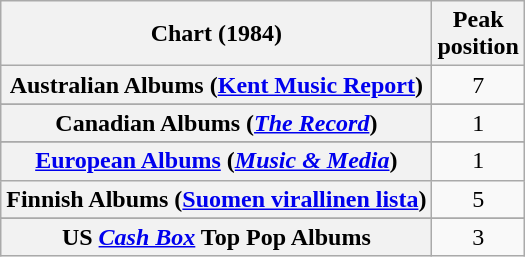<table class="wikitable sortable plainrowheaders" style="text-align:center">
<tr>
<th scope="col">Chart (1984)</th>
<th scope="col">Peak<br>position</th>
</tr>
<tr>
<th scope="row">Australian Albums (<a href='#'>Kent Music Report</a>)</th>
<td>7</td>
</tr>
<tr>
</tr>
<tr>
</tr>
<tr>
<th scope="row">Canadian Albums (<em><a href='#'>The Record</a></em>)</th>
<td>1</td>
</tr>
<tr>
</tr>
<tr>
<th scope="row"><a href='#'>European Albums</a> (<em><a href='#'>Music & Media</a></em>)</th>
<td>1</td>
</tr>
<tr>
<th scope="row">Finnish Albums (<a href='#'>Suomen virallinen lista</a>)</th>
<td>5</td>
</tr>
<tr>
</tr>
<tr>
</tr>
<tr>
</tr>
<tr>
</tr>
<tr>
</tr>
<tr>
</tr>
<tr>
</tr>
<tr>
</tr>
<tr>
<th scope="row">US <em><a href='#'>Cash Box</a></em> Top Pop Albums </th>
<td>3</td>
</tr>
</table>
